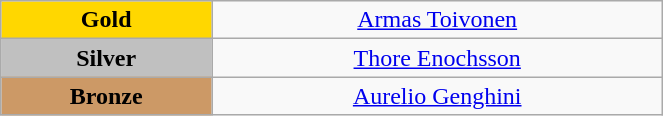<table class="wikitable" style="text-align:center; " width="35%">
<tr>
<td bgcolor="gold"><strong>Gold</strong></td>
<td><a href='#'>Armas Toivonen</a><br>  <small><em></em></small></td>
</tr>
<tr>
<td bgcolor="silver"><strong>Silver</strong></td>
<td><a href='#'>Thore Enochsson</a><br>  <small><em></em></small></td>
</tr>
<tr>
<td bgcolor="CC9966"><strong>Bronze</strong></td>
<td><a href='#'>Aurelio Genghini</a><br>  <small><em></em></small></td>
</tr>
</table>
